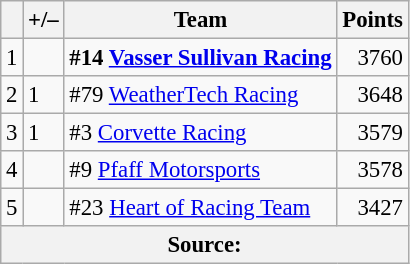<table class="wikitable" style="font-size: 95%;">
<tr>
<th scope="col"></th>
<th scope="col">+/–</th>
<th scope="col">Team</th>
<th scope="col">Points</th>
</tr>
<tr>
<td align=center>1</td>
<td align="left"></td>
<td><strong> #14 <a href='#'>Vasser Sullivan Racing</a></strong></td>
<td align=right>3760</td>
</tr>
<tr>
<td align=center>2</td>
<td align="left"> 1</td>
<td> #79 <a href='#'>WeatherTech Racing</a></td>
<td align=right>3648</td>
</tr>
<tr>
<td align=center>3</td>
<td align="left"> 1</td>
<td> #3 <a href='#'>Corvette Racing</a></td>
<td align=right>3579</td>
</tr>
<tr>
<td align=center>4</td>
<td align="left"></td>
<td> #9 <a href='#'>Pfaff Motorsports</a></td>
<td align=right>3578</td>
</tr>
<tr>
<td align=center>5</td>
<td align="left"></td>
<td> #23 <a href='#'>Heart of Racing Team</a></td>
<td align=right>3427</td>
</tr>
<tr>
<th colspan=5>Source:</th>
</tr>
</table>
